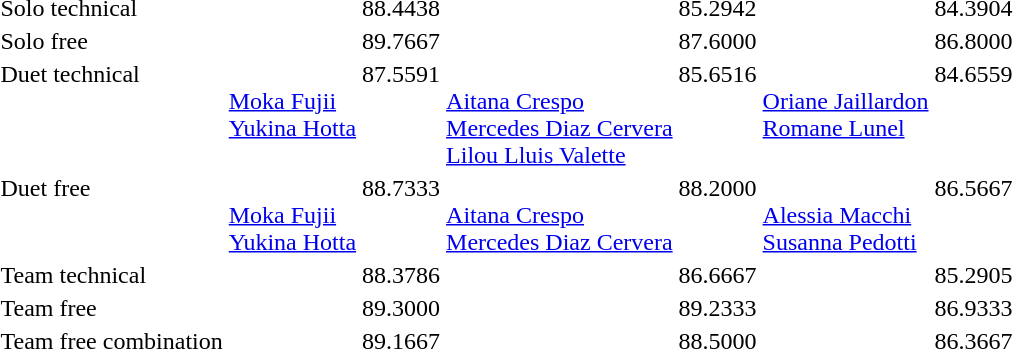<table>
<tr valign="top">
<td>Solo technical</td>
<td></td>
<td>88.4438</td>
<td></td>
<td>85.2942</td>
<td></td>
<td>84.3904</td>
</tr>
<tr valign="top">
<td>Solo free</td>
<td></td>
<td>89.7667</td>
<td></td>
<td>87.6000</td>
<td></td>
<td>86.8000</td>
</tr>
<tr valign="top">
<td>Duet technical</td>
<td><br><a href='#'>Moka Fujii</a><br><a href='#'>Yukina Hotta</a></td>
<td>87.5591</td>
<td><br><a href='#'>Aitana Crespo</a><br><a href='#'>Mercedes Diaz Cervera</a><br><a href='#'>Lilou Lluis Valette</a></td>
<td>85.6516</td>
<td><br><a href='#'>Oriane Jaillardon</a><br><a href='#'>Romane Lunel</a></td>
<td>84.6559</td>
</tr>
<tr valign="top">
<td>Duet free</td>
<td><br><a href='#'>Moka Fujii</a><br><a href='#'>Yukina Hotta</a></td>
<td>88.7333</td>
<td><br><a href='#'>Aitana Crespo</a><br><a href='#'>Mercedes Diaz Cervera</a></td>
<td>88.2000</td>
<td><br><a href='#'>Alessia Macchi</a><br><a href='#'>Susanna Pedotti</a></td>
<td>86.5667</td>
</tr>
<tr valign="top">
<td>Team technical</td>
<td></td>
<td>88.3786</td>
<td></td>
<td>86.6667</td>
<td></td>
<td>85.2905</td>
</tr>
<tr valign="top">
<td>Team free</td>
<td></td>
<td>89.3000</td>
<td></td>
<td>89.2333</td>
<td></td>
<td>86.9333</td>
</tr>
<tr valign="top">
<td>Team free combination</td>
<td></td>
<td>89.1667</td>
<td></td>
<td>88.5000</td>
<td></td>
<td>86.3667</td>
</tr>
</table>
